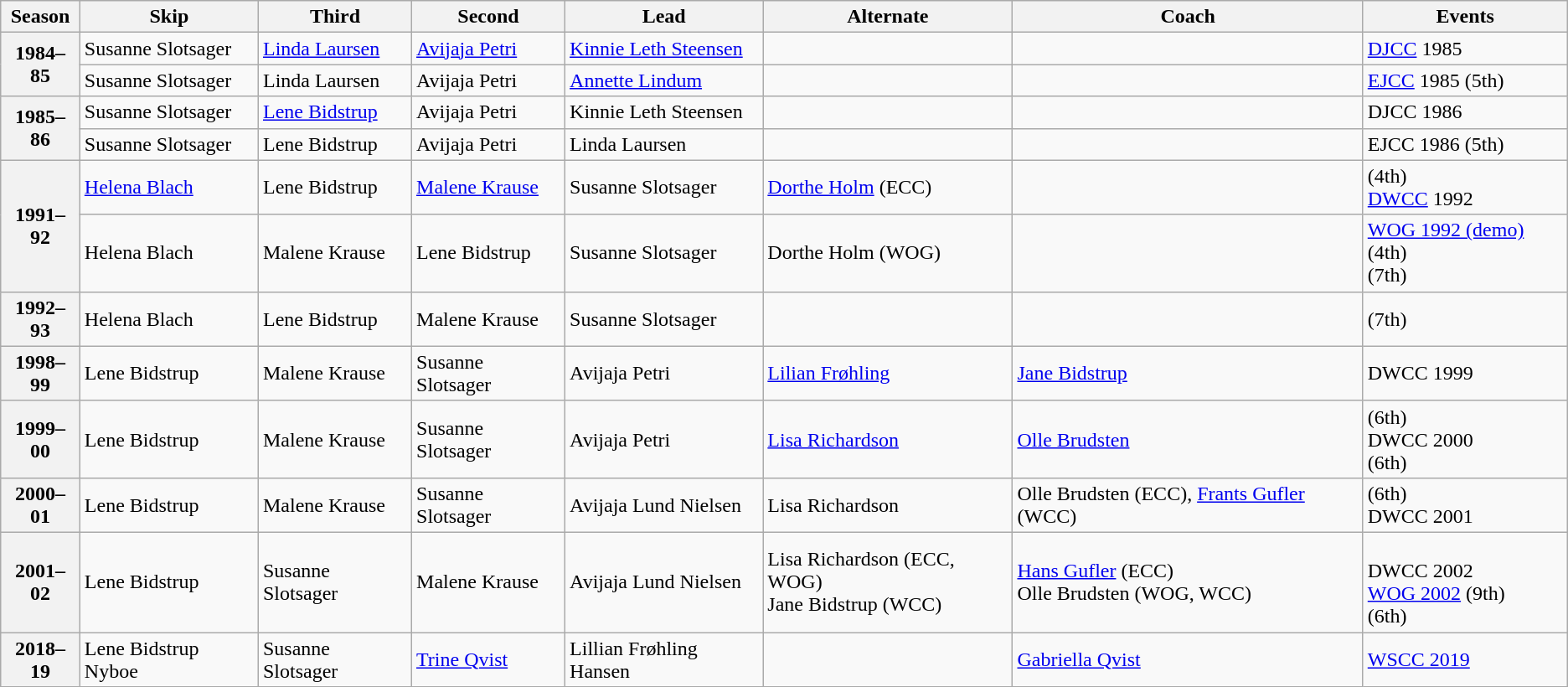<table class="wikitable">
<tr>
<th scope="col">Season</th>
<th scope="col">Skip</th>
<th scope="col">Third</th>
<th scope="col">Second</th>
<th scope="col">Lead</th>
<th scope="col">Alternate</th>
<th scope="col">Coach</th>
<th scope="col">Events</th>
</tr>
<tr>
<th scope="row" rowspan=2>1984–85</th>
<td>Susanne Slotsager</td>
<td><a href='#'>Linda Laursen</a></td>
<td><a href='#'>Avijaja Petri</a></td>
<td><a href='#'>Kinnie Leth Steensen</a></td>
<td></td>
<td></td>
<td><a href='#'>DJCC</a> 1985 </td>
</tr>
<tr>
<td>Susanne Slotsager</td>
<td>Linda Laursen</td>
<td>Avijaja Petri</td>
<td><a href='#'>Annette Lindum</a></td>
<td></td>
<td></td>
<td><a href='#'>EJCC</a> 1985 (5th)</td>
</tr>
<tr>
<th scope="row" rowspan=2>1985–86</th>
<td>Susanne Slotsager</td>
<td><a href='#'>Lene Bidstrup</a></td>
<td>Avijaja Petri</td>
<td>Kinnie Leth Steensen</td>
<td></td>
<td></td>
<td>DJCC 1986 </td>
</tr>
<tr>
<td>Susanne Slotsager</td>
<td>Lene Bidstrup</td>
<td>Avijaja Petri</td>
<td>Linda Laursen</td>
<td></td>
<td></td>
<td>EJCC 1986 (5th)</td>
</tr>
<tr>
<th scope="row" rowspan=2>1991–92</th>
<td><a href='#'>Helena Blach</a></td>
<td>Lene Bidstrup</td>
<td><a href='#'>Malene Krause</a></td>
<td>Susanne Slotsager</td>
<td><a href='#'>Dorthe Holm</a> (ECC)</td>
<td></td>
<td> (4th)<br><a href='#'>DWCC</a> 1992 </td>
</tr>
<tr>
<td>Helena Blach</td>
<td>Malene Krause</td>
<td>Lene Bidstrup</td>
<td>Susanne Slotsager</td>
<td>Dorthe Holm (WOG)</td>
<td></td>
<td><a href='#'>WOG 1992 (demo)</a> (4th)<br> (7th)</td>
</tr>
<tr>
<th scope="row">1992–93</th>
<td>Helena Blach</td>
<td>Lene Bidstrup</td>
<td>Malene Krause</td>
<td>Susanne Slotsager</td>
<td></td>
<td></td>
<td> (7th)</td>
</tr>
<tr>
<th scope="row">1998–99</th>
<td>Lene Bidstrup</td>
<td>Malene Krause</td>
<td>Susanne Slotsager</td>
<td>Avijaja Petri</td>
<td><a href='#'>Lilian Frøhling</a></td>
<td><a href='#'>Jane Bidstrup</a></td>
<td>DWCC 1999 <br> </td>
</tr>
<tr>
<th scope="row">1999–00</th>
<td>Lene Bidstrup</td>
<td>Malene Krause</td>
<td>Susanne Slotsager</td>
<td>Avijaja Petri</td>
<td><a href='#'>Lisa Richardson</a></td>
<td><a href='#'>Olle Brudsten</a></td>
<td> (6th)<br>DWCC 2000 <br> (6th)</td>
</tr>
<tr>
<th scope="row">2000–01</th>
<td>Lene Bidstrup</td>
<td>Malene Krause</td>
<td>Susanne Slotsager</td>
<td>Avijaja Lund Nielsen</td>
<td>Lisa Richardson</td>
<td>Olle Brudsten (ECC), <a href='#'>Frants Gufler</a> (WCC)</td>
<td> (6th)<br>DWCC 2001 <br> </td>
</tr>
<tr>
<th scope="row">2001–02</th>
<td>Lene Bidstrup</td>
<td>Susanne Slotsager</td>
<td>Malene Krause</td>
<td>Avijaja Lund Nielsen</td>
<td>Lisa Richardson (ECC, WOG)<br>Jane Bidstrup (WCC)</td>
<td><a href='#'>Hans Gufler</a> (ECC)<br>Olle Brudsten (WOG, WCC)</td>
<td> <br>DWCC 2002 <br><a href='#'>WOG 2002</a> (9th)<br> (6th)</td>
</tr>
<tr>
<th scope="row">2018–19</th>
<td>Lene Bidstrup Nyboe</td>
<td>Susanne Slotsager</td>
<td><a href='#'>Trine Qvist</a></td>
<td>Lillian Frøhling Hansen</td>
<td></td>
<td><a href='#'>Gabriella Qvist</a></td>
<td><a href='#'>WSCC 2019</a> </td>
</tr>
</table>
